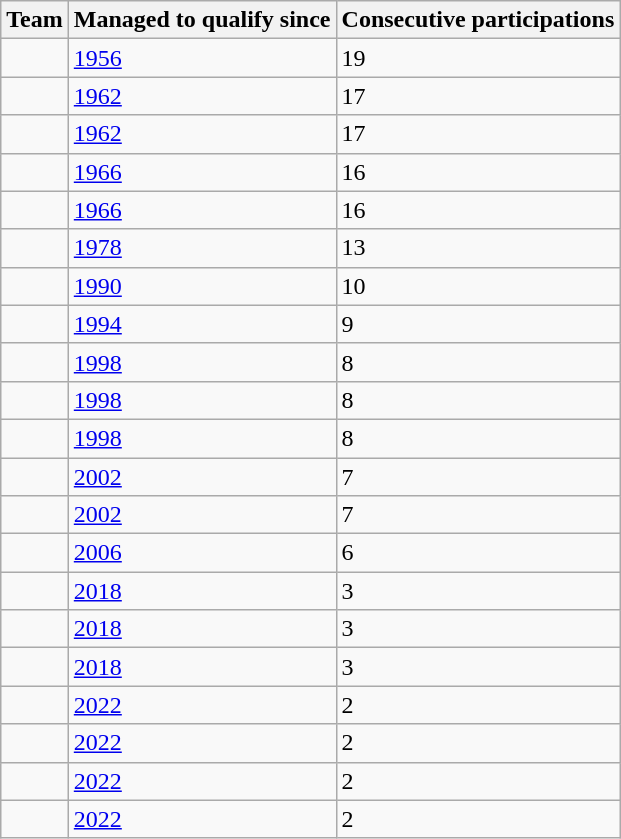<table class="wikitable">
<tr>
<th>Team</th>
<th>Managed to qualify since</th>
<th>Consecutive participations</th>
</tr>
<tr>
<td></td>
<td><a href='#'>1956</a></td>
<td>19</td>
</tr>
<tr>
<td></td>
<td><a href='#'>1962</a></td>
<td>17</td>
</tr>
<tr>
<td></td>
<td><a href='#'>1962</a></td>
<td>17</td>
</tr>
<tr>
<td></td>
<td><a href='#'>1966</a></td>
<td>16</td>
</tr>
<tr>
<td></td>
<td><a href='#'>1966</a></td>
<td>16</td>
</tr>
<tr>
<td></td>
<td><a href='#'>1978</a></td>
<td>13</td>
</tr>
<tr>
<td></td>
<td><a href='#'>1990</a></td>
<td>10</td>
</tr>
<tr>
<td></td>
<td><a href='#'>1994</a></td>
<td>9</td>
</tr>
<tr>
<td></td>
<td><a href='#'>1998</a></td>
<td>8</td>
</tr>
<tr>
<td></td>
<td><a href='#'>1998</a></td>
<td>8</td>
</tr>
<tr>
<td></td>
<td><a href='#'>1998</a></td>
<td>8</td>
</tr>
<tr>
<td></td>
<td><a href='#'>2002</a></td>
<td>7</td>
</tr>
<tr>
<td></td>
<td><a href='#'>2002</a></td>
<td>7</td>
</tr>
<tr>
<td></td>
<td><a href='#'>2006</a></td>
<td>6</td>
</tr>
<tr>
<td></td>
<td><a href='#'>2018</a></td>
<td>3</td>
</tr>
<tr>
<td></td>
<td><a href='#'>2018</a></td>
<td>3</td>
</tr>
<tr>
<td></td>
<td><a href='#'>2018</a></td>
<td>3</td>
</tr>
<tr>
<td></td>
<td><a href='#'>2022</a></td>
<td>2</td>
</tr>
<tr>
<td></td>
<td><a href='#'>2022</a></td>
<td>2</td>
</tr>
<tr>
<td></td>
<td><a href='#'>2022</a></td>
<td>2</td>
</tr>
<tr>
<td></td>
<td><a href='#'>2022</a></td>
<td>2</td>
</tr>
</table>
